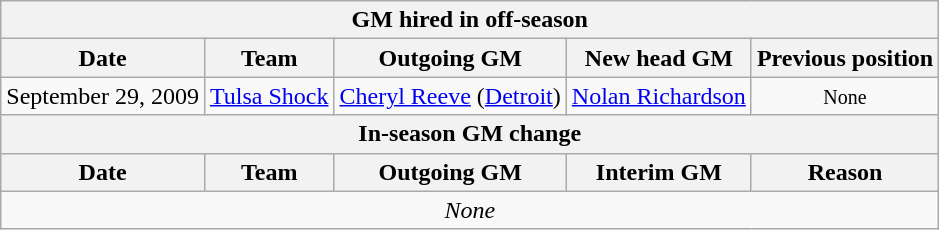<table class="wikitable" style="text-align:center">
<tr>
<th colspan="5">GM hired in off-season</th>
</tr>
<tr>
<th>Date</th>
<th>Team</th>
<th>Outgoing GM</th>
<th>New head GM</th>
<th>Previous position</th>
</tr>
<tr>
<td>September 29, 2009</td>
<td><a href='#'>Tulsa Shock</a></td>
<td><a href='#'>Cheryl Reeve</a> (<a href='#'>Detroit</a>)</td>
<td><a href='#'>Nolan Richardson</a></td>
<td><small>None</small></td>
</tr>
<tr>
<th colspan="5">In-season GM change</th>
</tr>
<tr>
<th>Date</th>
<th>Team</th>
<th>Outgoing GM</th>
<th>Interim GM</th>
<th>Reason</th>
</tr>
<tr>
<td colspan="5"><em>None</em></td>
</tr>
</table>
